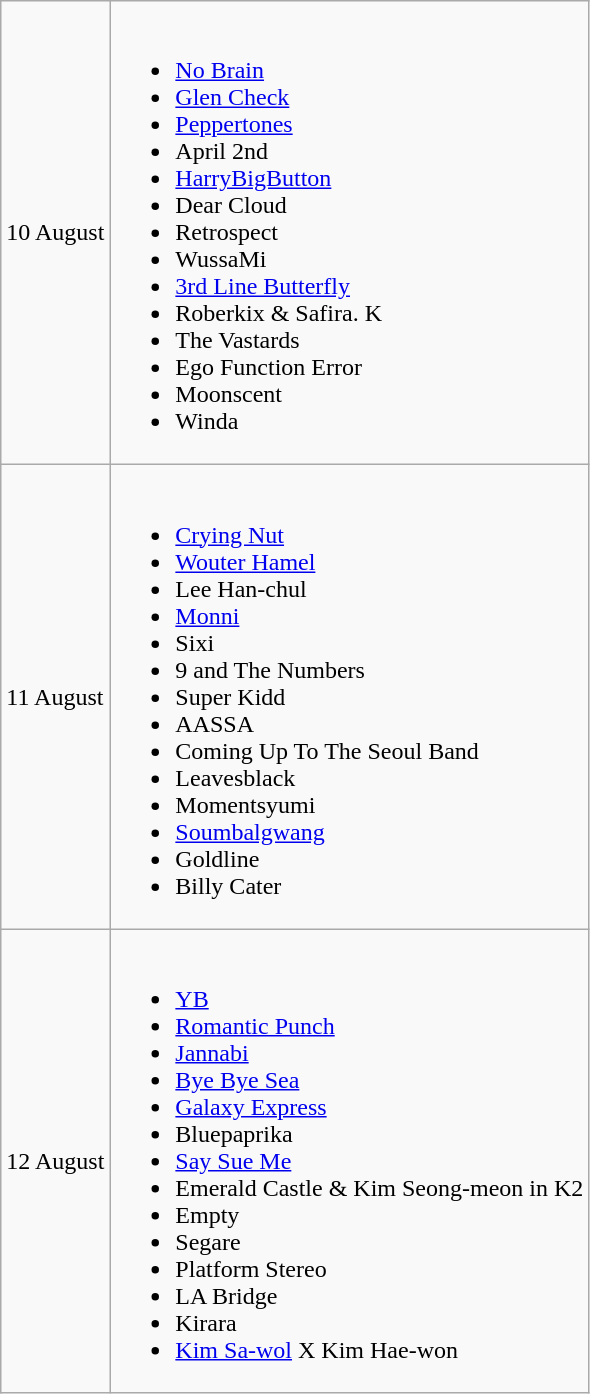<table class="wikitable">
<tr>
<td>10 August</td>
<td><br><ul><li> <a href='#'>No Brain</a></li><li> <a href='#'>Glen Check</a></li><li> <a href='#'>Peppertones</a></li><li> April 2nd</li><li> <a href='#'>HarryBigButton</a></li><li> Dear Cloud</li><li> Retrospect</li><li> WussaMi</li><li> <a href='#'>3rd Line Butterfly</a></li><li> Roberkix & Safira. K</li><li> The Vastards</li><li> Ego Function Error</li><li> Moonscent</li><li> Winda</li></ul></td>
</tr>
<tr>
<td>11 August</td>
<td><br><ul><li> <a href='#'>Crying Nut</a></li><li> <a href='#'>Wouter Hamel</a></li><li> Lee Han-chul</li><li> <a href='#'>Monni</a></li><li> Sixi</li><li> 9 and The Numbers</li><li> Super Kidd</li><li> AASSA</li><li> Coming Up To The Seoul Band</li><li> Leavesblack</li><li> Momentsyumi</li><li> <a href='#'>Soumbalgwang</a></li><li> Goldline</li><li> Billy Cater</li></ul></td>
</tr>
<tr>
<td>12 August</td>
<td><br><ul><li> <a href='#'>YB</a></li><li> <a href='#'>Romantic Punch</a></li><li> <a href='#'>Jannabi</a></li><li> <a href='#'>Bye Bye Sea</a></li><li> <a href='#'>Galaxy Express</a></li><li> Bluepaprika</li><li> <a href='#'>Say Sue Me</a></li><li> Emerald Castle & Kim Seong-meon in K2</li><li> Empty</li><li> Segare</li><li> Platform Stereo</li><li> LA Bridge</li><li> Kirara</li><li> <a href='#'>Kim Sa-wol</a> X Kim Hae-won</li></ul></td>
</tr>
</table>
